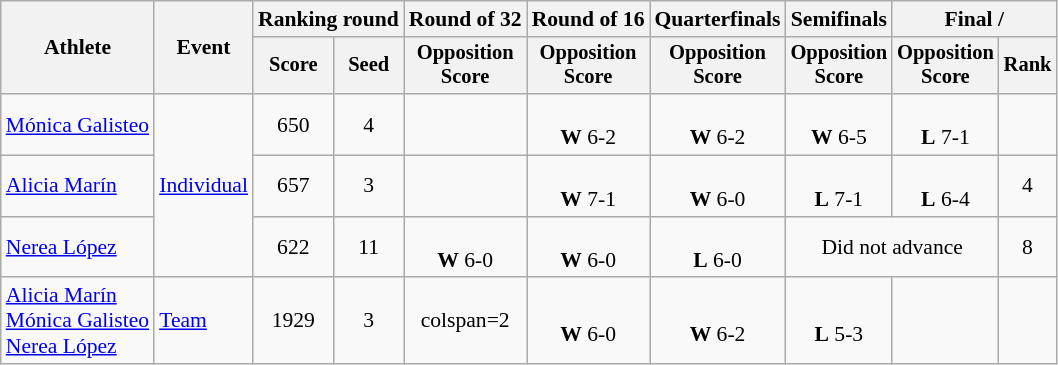<table class="wikitable" style="font-size:90%">
<tr>
<th rowspan=2>Athlete</th>
<th rowspan=2>Event</th>
<th colspan=2>Ranking round</th>
<th>Round of 32</th>
<th>Round of 16</th>
<th>Quarterfinals</th>
<th>Semifinals</th>
<th colspan=2>Final / </th>
</tr>
<tr style="font-size:95%">
<th>Score</th>
<th>Seed</th>
<th>Opposition<br>Score</th>
<th>Opposition<br>Score</th>
<th>Opposition<br>Score</th>
<th>Opposition<br>Score</th>
<th>Opposition<br>Score</th>
<th>Rank</th>
</tr>
<tr align=center>
<td align=left><a href='#'>Mónica Galisteo</a></td>
<td align=left rowspan=3><a href='#'>Individual</a></td>
<td>650</td>
<td>4</td>
<td></td>
<td><br><strong>W</strong> 6-2</td>
<td><br><strong>W</strong> 6-2</td>
<td><br><strong>W</strong> 6-5</td>
<td><br><strong>L</strong> 7-1</td>
<td></td>
</tr>
<tr align=center>
<td align=left><a href='#'>Alicia Marín</a></td>
<td>657</td>
<td>3</td>
<td></td>
<td><br><strong>W</strong> 7-1</td>
<td><br><strong>W</strong> 6-0</td>
<td><br><strong>L</strong> 7-1</td>
<td><br><strong>L</strong> 6-4</td>
<td>4</td>
</tr>
<tr align=center>
<td align=left><a href='#'>Nerea López</a></td>
<td>622</td>
<td>11</td>
<td><br><strong>W</strong> 6-0</td>
<td><br><strong>W</strong> 6-0</td>
<td><br><strong>L</strong> 6-0</td>
<td colspan=2>Did not advance</td>
<td>8</td>
</tr>
<tr align=center>
<td align=left><a href='#'>Alicia Marín</a><br><a href='#'>Mónica Galisteo</a><br><a href='#'>Nerea López</a></td>
<td align=left><a href='#'>Team</a></td>
<td>1929</td>
<td>3</td>
<td>colspan=2 </td>
<td><br><strong>W</strong> 6-0</td>
<td><br><strong>W</strong> 6-2</td>
<td><br><strong>L</strong> 5-3</td>
<td></td>
</tr>
</table>
